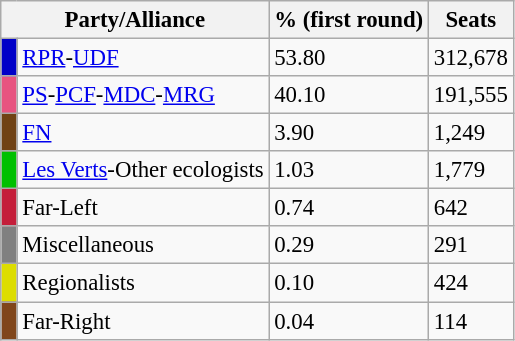<table class="wikitable" style="font-size: 95%">
<tr>
<th colspan=2>Party/Alliance</th>
<th>% (first round)</th>
<th>Seats</th>
</tr>
<tr>
<td bgcolor="#0000C8"> </td>
<td><a href='#'>RPR</a>-<a href='#'>UDF</a></td>
<td>53.80</td>
<td>312,678</td>
</tr>
<tr>
<td bgcolor="#E75480"> </td>
<td><a href='#'>PS</a>-<a href='#'>PCF</a>-<a href='#'>MDC</a>-<a href='#'>MRG</a></td>
<td>40.10</td>
<td>191,555</td>
</tr>
<tr>
<td bgcolor="#704214"> </td>
<td><a href='#'>FN</a></td>
<td>3.90</td>
<td>1,249</td>
</tr>
<tr>
<td bgcolor="#00c000"> </td>
<td><a href='#'>Les Verts</a>-Other ecologists</td>
<td>1.03</td>
<td>1,779</td>
</tr>
<tr>
<td bgcolor="#C41E3A"> </td>
<td>Far-Left</td>
<td>0.74</td>
<td>642</td>
</tr>
<tr>
<td bgcolor="gray"> </td>
<td>Miscellaneous</td>
<td>0.29</td>
<td>291</td>
</tr>
<tr>
<td bgcolor="#dddd00"> </td>
<td>Regionalists</td>
<td>0.10</td>
<td>424</td>
</tr>
<tr>
<td bgcolor="#80461B"> </td>
<td>Far-Right</td>
<td>0.04</td>
<td>114</td>
</tr>
</table>
